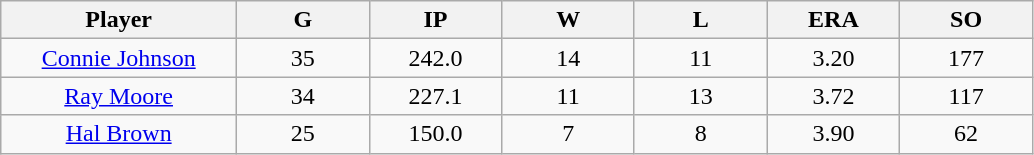<table class="wikitable sortable">
<tr>
<th bgcolor="#DDDDFF" width="16%">Player</th>
<th bgcolor="#DDDDFF" width="9%">G</th>
<th bgcolor="#DDDDFF" width="9%">IP</th>
<th bgcolor="#DDDDFF" width="9%">W</th>
<th bgcolor="#DDDDFF" width="9%">L</th>
<th bgcolor="#DDDDFF" width="9%">ERA</th>
<th bgcolor="#DDDDFF" width="9%">SO</th>
</tr>
<tr align="center">
<td><a href='#'>Connie Johnson</a></td>
<td>35</td>
<td>242.0</td>
<td>14</td>
<td>11</td>
<td>3.20</td>
<td>177</td>
</tr>
<tr align=center>
<td><a href='#'>Ray Moore</a></td>
<td>34</td>
<td>227.1</td>
<td>11</td>
<td>13</td>
<td>3.72</td>
<td>117</td>
</tr>
<tr align=center>
<td><a href='#'>Hal Brown</a></td>
<td>25</td>
<td>150.0</td>
<td>7</td>
<td>8</td>
<td>3.90</td>
<td>62</td>
</tr>
</table>
